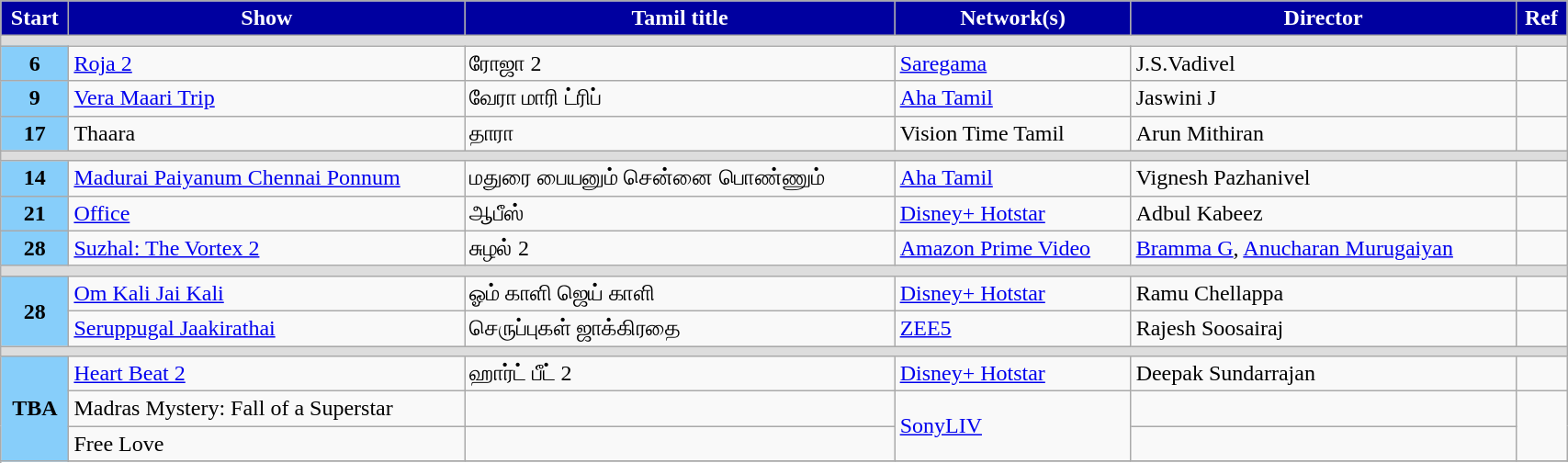<table class="wikitable" width="90%">
<tr>
<th scope="col" style ="background: #0000A0 ;color:white">Start</th>
<th scope="col" style ="background: #0000A0 ;color:white">Show</th>
<th scope="col" style ="background: #0000A0 ;color:white">Tamil title</th>
<th scope="col" style ="background: #0000A0 ;color:white">Network(s)</th>
<th scope="col" style ="background: #0000A0 ;color:white">Director</th>
<th scope="col" style ="background: #0000A0 ;color:white">Ref</th>
</tr>
<tr>
<td colspan="8" style="background:#DDD;"><strong></strong></td>
</tr>
<tr>
<td rowspan="1" style="text-align:center; background:#87CEFA;"><strong>6</strong></td>
<td><a href='#'>Roja 2</a></td>
<td>ரோஜா 2</td>
<td><a href='#'>Saregama</a></td>
<td>J.S.Vadivel</td>
<td></td>
</tr>
<tr>
<td rowspan="1" style="text-align:center; background:#87CEFA;"><strong>9</strong></td>
<td><a href='#'>Vera Maari Trip</a></td>
<td>வேரா மாரி ட்ரிப்</td>
<td><a href='#'>Aha Tamil</a></td>
<td>Jaswini J</td>
<td></td>
</tr>
<tr>
<td rowspan="1" style="text-align:center; background:#87CEFA;"><strong>17</strong></td>
<td>Thaara</td>
<td>தாரா</td>
<td>Vision Time Tamil</td>
<td>Arun Mithiran</td>
<td></td>
</tr>
<tr>
<td colspan="8" style="background:#DDD;"><strong></strong></td>
</tr>
<tr>
<td rowspan="1" style="text-align:center; background:#87CEFA;"><strong>14</strong></td>
<td><a href='#'>Madurai Paiyanum Chennai Ponnum</a></td>
<td>மதுரை பையனும் சென்னை பொண்ணும்</td>
<td><a href='#'>Aha Tamil</a></td>
<td>Vignesh Pazhanivel</td>
<td></td>
</tr>
<tr>
<td rowspan="1" style="text-align:center; background:#87CEFA;"><strong>21</strong></td>
<td><a href='#'>Office</a></td>
<td>ஆபீஸ்</td>
<td><a href='#'>Disney+ Hotstar</a></td>
<td>Adbul Kabeez</td>
<td></td>
</tr>
<tr>
<td rowspan="1" style="text-align:center; background:#87CEFA;"><strong>28</strong></td>
<td><a href='#'>Suzhal: The Vortex 2</a></td>
<td>சுழல் 2</td>
<td><a href='#'>Amazon Prime Video</a></td>
<td><a href='#'>Bramma G</a>, <a href='#'>Anucharan Murugaiyan</a></td>
<td></td>
</tr>
<tr>
<td colspan="9" style="background:#DDD;"><strong></strong></td>
</tr>
<tr>
<td rowspan="2" style="text-align:center; background:#87CEFA;"><strong>28</strong></td>
<td><a href='#'>Om Kali Jai Kali</a></td>
<td>ஓம் காளி ஜெய் காளி</td>
<td><a href='#'>Disney+ Hotstar</a></td>
<td>Ramu Chellappa</td>
<td></td>
</tr>
<tr>
<td><a href='#'>Seruppugal Jaakirathai</a></td>
<td>செருப்புகள் ஜாக்கிரதை</td>
<td><a href='#'>ZEE5</a></td>
<td>Rajesh Soosairaj</td>
<td></td>
</tr>
<tr>
<td colspan="8" style="background:#DDD;"><strong></strong></td>
</tr>
<tr>
<td rowspan="4" style="text-align:center; background:#87CEFA;"><strong>TBA</strong></td>
<td><a href='#'>Heart Beat 2</a></td>
<td>ஹார்ட் பீட் 2</td>
<td><a href='#'>Disney+ Hotstar</a></td>
<td>Deepak Sundarrajan</td>
<td></td>
</tr>
<tr>
<td>Madras Mystery: Fall of a Superstar</td>
<td></td>
<td rowspan=2><a href='#'>SonyLIV</a></td>
<td></td>
<td rowspan=2></td>
</tr>
<tr>
<td>Free Love</td>
<td></td>
<td></td>
</tr>
<tr>
</tr>
</table>
